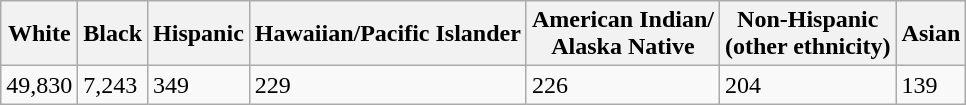<table class="wikitable">
<tr>
<th>White</th>
<th>Black</th>
<th>Hispanic</th>
<th>Hawaiian/Pacific Islander</th>
<th>American Indian/<br>Alaska Native</th>
<th>Non-Hispanic<br> (other ethnicity)</th>
<th>Asian</th>
</tr>
<tr>
<td>49,830</td>
<td>7,243</td>
<td>349</td>
<td>229</td>
<td>226</td>
<td>204</td>
<td>139</td>
</tr>
</table>
